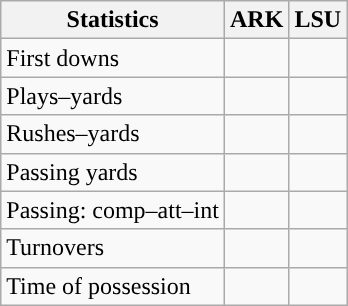<table class="wikitable" style="float:left">
<tr>
<th>Statistics</th>
<th>ARK</th>
<th>LSU</th>
</tr>
<tr>
<td>First downs</td>
<td></td>
<td></td>
</tr>
<tr>
<td>Plays–yards</td>
<td></td>
<td></td>
</tr>
<tr>
<td>Rushes–yards</td>
<td></td>
<td></td>
</tr>
<tr>
<td>Passing yards</td>
<td></td>
<td></td>
</tr>
<tr>
<td>Passing: comp–att–int</td>
<td></td>
<td></td>
</tr>
<tr>
<td>Turnovers</td>
<td></td>
<td></td>
</tr>
<tr>
<td>Time of possession</td>
<td></td>
<td></td>
</tr>
</table>
